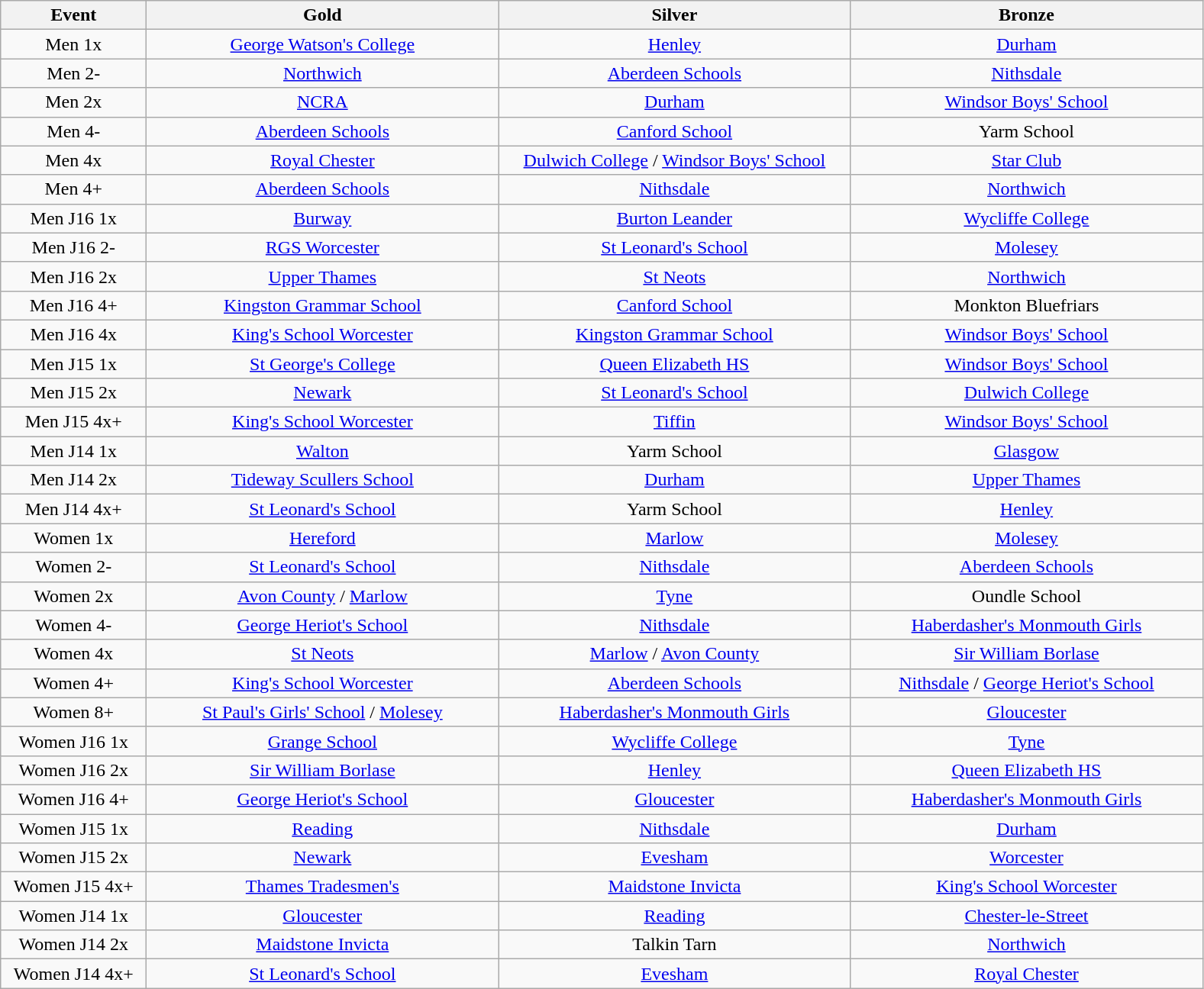<table class="wikitable" style="text-align:center">
<tr>
<th width=120>Event</th>
<th width=300>Gold</th>
<th width=300>Silver</th>
<th width=300>Bronze</th>
</tr>
<tr>
<td>Men 1x</td>
<td><a href='#'>George Watson's College</a></td>
<td><a href='#'>Henley</a></td>
<td><a href='#'>Durham</a></td>
</tr>
<tr>
<td>Men 2-</td>
<td><a href='#'>Northwich</a></td>
<td><a href='#'>Aberdeen Schools</a></td>
<td><a href='#'>Nithsdale</a></td>
</tr>
<tr>
<td>Men 2x</td>
<td><a href='#'>NCRA</a></td>
<td><a href='#'>Durham</a></td>
<td><a href='#'>Windsor Boys' School</a></td>
</tr>
<tr>
<td>Men 4-</td>
<td><a href='#'>Aberdeen Schools</a></td>
<td><a href='#'>Canford School</a></td>
<td>Yarm School</td>
</tr>
<tr>
<td>Men 4x</td>
<td><a href='#'>Royal Chester</a></td>
<td><a href='#'>Dulwich College</a> / <a href='#'>Windsor Boys' School</a></td>
<td><a href='#'>Star Club</a></td>
</tr>
<tr>
<td>Men 4+</td>
<td><a href='#'>Aberdeen Schools</a></td>
<td><a href='#'>Nithsdale</a></td>
<td><a href='#'>Northwich</a></td>
</tr>
<tr>
<td>Men J16 1x</td>
<td><a href='#'>Burway</a></td>
<td><a href='#'>Burton Leander</a></td>
<td><a href='#'>Wycliffe College</a></td>
</tr>
<tr>
<td>Men J16 2-</td>
<td><a href='#'>RGS Worcester</a></td>
<td><a href='#'>St Leonard's School</a></td>
<td><a href='#'>Molesey</a></td>
</tr>
<tr>
<td>Men J16 2x</td>
<td><a href='#'>Upper Thames</a></td>
<td><a href='#'>St Neots</a></td>
<td><a href='#'>Northwich</a></td>
</tr>
<tr>
<td>Men J16 4+</td>
<td><a href='#'>Kingston Grammar School</a></td>
<td><a href='#'>Canford School</a></td>
<td>Monkton Bluefriars</td>
</tr>
<tr>
<td>Men J16 4x</td>
<td><a href='#'>King's School Worcester</a></td>
<td><a href='#'>Kingston Grammar School</a></td>
<td><a href='#'>Windsor Boys' School</a></td>
</tr>
<tr>
<td>Men J15 1x</td>
<td><a href='#'>St George's College</a></td>
<td><a href='#'>Queen Elizabeth HS</a></td>
<td><a href='#'>Windsor Boys' School</a></td>
</tr>
<tr>
<td>Men J15 2x</td>
<td><a href='#'>Newark</a></td>
<td><a href='#'>St Leonard's School</a></td>
<td><a href='#'>Dulwich College</a></td>
</tr>
<tr>
<td>Men J15 4x+</td>
<td><a href='#'>King's School Worcester</a></td>
<td><a href='#'>Tiffin</a></td>
<td><a href='#'>Windsor Boys' School</a></td>
</tr>
<tr>
<td>Men J14 1x</td>
<td><a href='#'>Walton</a></td>
<td>Yarm School</td>
<td><a href='#'>Glasgow</a></td>
</tr>
<tr>
<td>Men J14 2x</td>
<td><a href='#'>Tideway Scullers School</a></td>
<td><a href='#'>Durham</a></td>
<td><a href='#'>Upper Thames</a></td>
</tr>
<tr>
<td>Men J14 4x+</td>
<td><a href='#'>St Leonard's School</a></td>
<td>Yarm School</td>
<td><a href='#'>Henley</a></td>
</tr>
<tr>
<td>Women 1x</td>
<td><a href='#'>Hereford</a></td>
<td><a href='#'>Marlow</a></td>
<td><a href='#'>Molesey</a></td>
</tr>
<tr>
<td>Women 2-</td>
<td><a href='#'>St Leonard's School</a></td>
<td><a href='#'>Nithsdale</a></td>
<td><a href='#'>Aberdeen Schools</a></td>
</tr>
<tr>
<td>Women 2x</td>
<td><a href='#'>Avon County</a> / <a href='#'>Marlow</a></td>
<td><a href='#'>Tyne</a></td>
<td>Oundle School</td>
</tr>
<tr>
<td>Women 4-</td>
<td><a href='#'>George Heriot's School</a></td>
<td><a href='#'>Nithsdale</a></td>
<td><a href='#'>Haberdasher's Monmouth Girls</a></td>
</tr>
<tr>
<td>Women 4x</td>
<td><a href='#'>St Neots</a></td>
<td><a href='#'>Marlow</a>  / <a href='#'>Avon County</a></td>
<td><a href='#'>Sir William Borlase</a></td>
</tr>
<tr>
<td>Women 4+</td>
<td><a href='#'>King's School Worcester</a></td>
<td><a href='#'>Aberdeen Schools</a></td>
<td><a href='#'>Nithsdale</a> / <a href='#'>George Heriot's School</a></td>
</tr>
<tr>
<td>Women 8+</td>
<td><a href='#'>St Paul's Girls' School</a> / <a href='#'>Molesey</a></td>
<td><a href='#'>Haberdasher's Monmouth Girls</a></td>
<td><a href='#'>Gloucester</a></td>
</tr>
<tr>
<td>Women J16 1x</td>
<td><a href='#'>Grange School</a></td>
<td><a href='#'>Wycliffe College</a></td>
<td><a href='#'>Tyne</a></td>
</tr>
<tr>
<td>Women J16 2x</td>
<td><a href='#'>Sir William Borlase</a></td>
<td><a href='#'>Henley</a></td>
<td><a href='#'>Queen Elizabeth HS</a></td>
</tr>
<tr>
<td>Women J16 4+</td>
<td><a href='#'>George Heriot's School</a></td>
<td><a href='#'>Gloucester</a></td>
<td><a href='#'>Haberdasher's Monmouth Girls</a></td>
</tr>
<tr>
<td>Women J15 1x</td>
<td><a href='#'>Reading</a></td>
<td><a href='#'>Nithsdale</a></td>
<td><a href='#'>Durham</a></td>
</tr>
<tr>
<td>Women J15 2x</td>
<td><a href='#'>Newark</a></td>
<td><a href='#'>Evesham</a></td>
<td><a href='#'>Worcester</a></td>
</tr>
<tr>
<td>Women J15 4x+</td>
<td><a href='#'>Thames Tradesmen's</a></td>
<td><a href='#'>Maidstone Invicta</a></td>
<td><a href='#'>King's School Worcester</a></td>
</tr>
<tr>
<td>Women J14 1x</td>
<td><a href='#'>Gloucester</a></td>
<td><a href='#'>Reading</a></td>
<td><a href='#'>Chester-le-Street</a></td>
</tr>
<tr>
<td>Women J14 2x</td>
<td><a href='#'>Maidstone Invicta</a></td>
<td>Talkin Tarn</td>
<td><a href='#'>Northwich</a></td>
</tr>
<tr>
<td>Women J14 4x+</td>
<td><a href='#'>St Leonard's School</a></td>
<td><a href='#'>Evesham</a></td>
<td><a href='#'>Royal Chester</a></td>
</tr>
</table>
